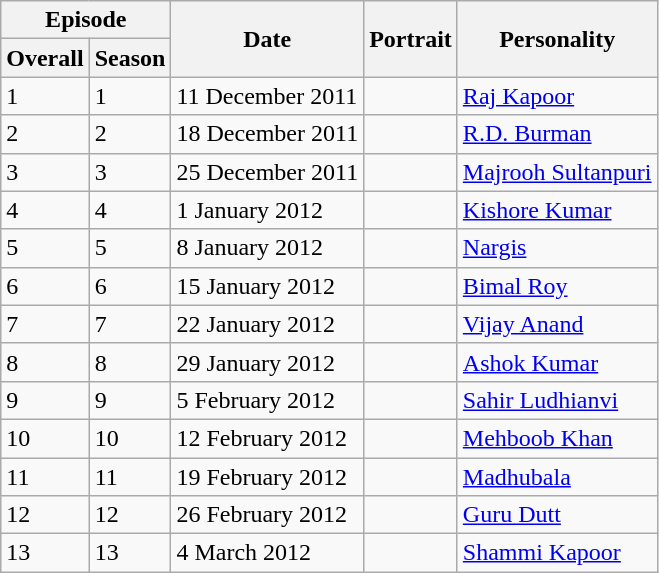<table class="wikitable">
<tr>
<th colspan="2" scope="col">Episode</th>
<th scope="col" rowspan="2">Date</th>
<th scope="col" rowspan="2">Portrait</th>
<th scope="col" rowspan="2">Personality</th>
</tr>
<tr>
<th scope="col">Overall</th>
<th scope="col">Season</th>
</tr>
<tr>
<td>1</td>
<td>1</td>
<td>11 December 2011</td>
<td></td>
<td><a href='#'>Raj Kapoor</a></td>
</tr>
<tr>
<td>2</td>
<td>2</td>
<td>18 December 2011</td>
<td></td>
<td><a href='#'>R.D. Burman</a></td>
</tr>
<tr>
<td>3</td>
<td>3</td>
<td>25 December 2011</td>
<td></td>
<td><a href='#'>Majrooh Sultanpuri</a></td>
</tr>
<tr>
<td>4</td>
<td>4</td>
<td>1 January 2012</td>
<td></td>
<td><a href='#'>Kishore Kumar</a></td>
</tr>
<tr>
<td>5</td>
<td>5</td>
<td>8 January 2012</td>
<td></td>
<td><a href='#'>Nargis</a></td>
</tr>
<tr>
<td>6</td>
<td>6</td>
<td>15 January 2012</td>
<td></td>
<td><a href='#'>Bimal Roy</a></td>
</tr>
<tr>
<td>7</td>
<td>7</td>
<td>22 January 2012</td>
<td></td>
<td><a href='#'>Vijay Anand</a></td>
</tr>
<tr>
<td>8</td>
<td>8</td>
<td>29 January 2012</td>
<td></td>
<td><a href='#'>Ashok Kumar</a></td>
</tr>
<tr>
<td>9</td>
<td>9</td>
<td>5 February 2012</td>
<td></td>
<td><a href='#'>Sahir Ludhianvi</a></td>
</tr>
<tr>
<td>10</td>
<td>10</td>
<td>12 February 2012</td>
<td></td>
<td><a href='#'>Mehboob Khan</a></td>
</tr>
<tr>
<td>11</td>
<td>11</td>
<td>19 February 2012</td>
<td></td>
<td><a href='#'>Madhubala</a></td>
</tr>
<tr>
<td>12</td>
<td>12</td>
<td>26 February 2012</td>
<td></td>
<td><a href='#'>Guru Dutt</a></td>
</tr>
<tr>
<td>13</td>
<td>13</td>
<td>4 March 2012</td>
<td></td>
<td><a href='#'>Shammi Kapoor</a></td>
</tr>
</table>
